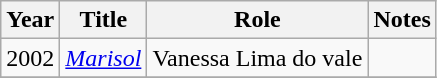<table class="wikitable sortable">
<tr>
<th>Year</th>
<th>Title</th>
<th>Role</th>
<th class="unsortable">Notes</th>
</tr>
<tr>
<td>2002</td>
<td><em><a href='#'>Marisol</a></em></td>
<td>Vanessa Lima do vale</td>
<td></td>
</tr>
<tr>
</tr>
</table>
